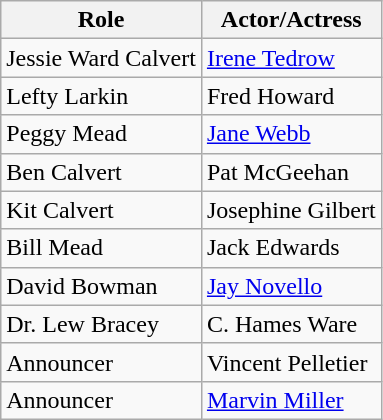<table class="wikitable">
<tr>
<th>Role</th>
<th>Actor/Actress</th>
</tr>
<tr>
<td>Jessie Ward Calvert</td>
<td><a href='#'>Irene Tedrow</a></td>
</tr>
<tr>
<td>Lefty Larkin</td>
<td>Fred Howard</td>
</tr>
<tr>
<td>Peggy Mead</td>
<td><a href='#'>Jane Webb</a></td>
</tr>
<tr>
<td>Ben Calvert</td>
<td>Pat McGeehan</td>
</tr>
<tr>
<td>Kit Calvert</td>
<td>Josephine Gilbert</td>
</tr>
<tr>
<td>Bill Mead</td>
<td>Jack Edwards</td>
</tr>
<tr>
<td>David Bowman</td>
<td><a href='#'>Jay Novello</a></td>
</tr>
<tr>
<td>Dr. Lew Bracey</td>
<td>C. Hames Ware</td>
</tr>
<tr>
<td>Announcer</td>
<td>Vincent Pelletier</td>
</tr>
<tr>
<td>Announcer</td>
<td><a href='#'>Marvin Miller</a></td>
</tr>
</table>
